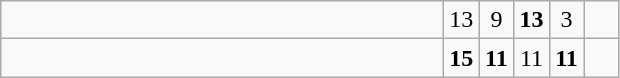<table class="wikitable">
<tr>
<td style="width:18em"></td>
<td align=center style="width:1em">13</td>
<td align=center style="width:1em">9</td>
<td align=center style="width:1em"><strong>13</strong></td>
<td align=center style="width:1em">3</td>
<td align=center style="width:1em"></td>
</tr>
<tr>
<td style="width:18em"><strong></strong></td>
<td align=center style="width:1em"><strong>15</strong></td>
<td align=center style="width:1em"><strong>11</strong></td>
<td align=center style="width:1em">11</td>
<td align=center style="width:1em"><strong>11</strong></td>
<td align=center style="width:1em"></td>
</tr>
</table>
